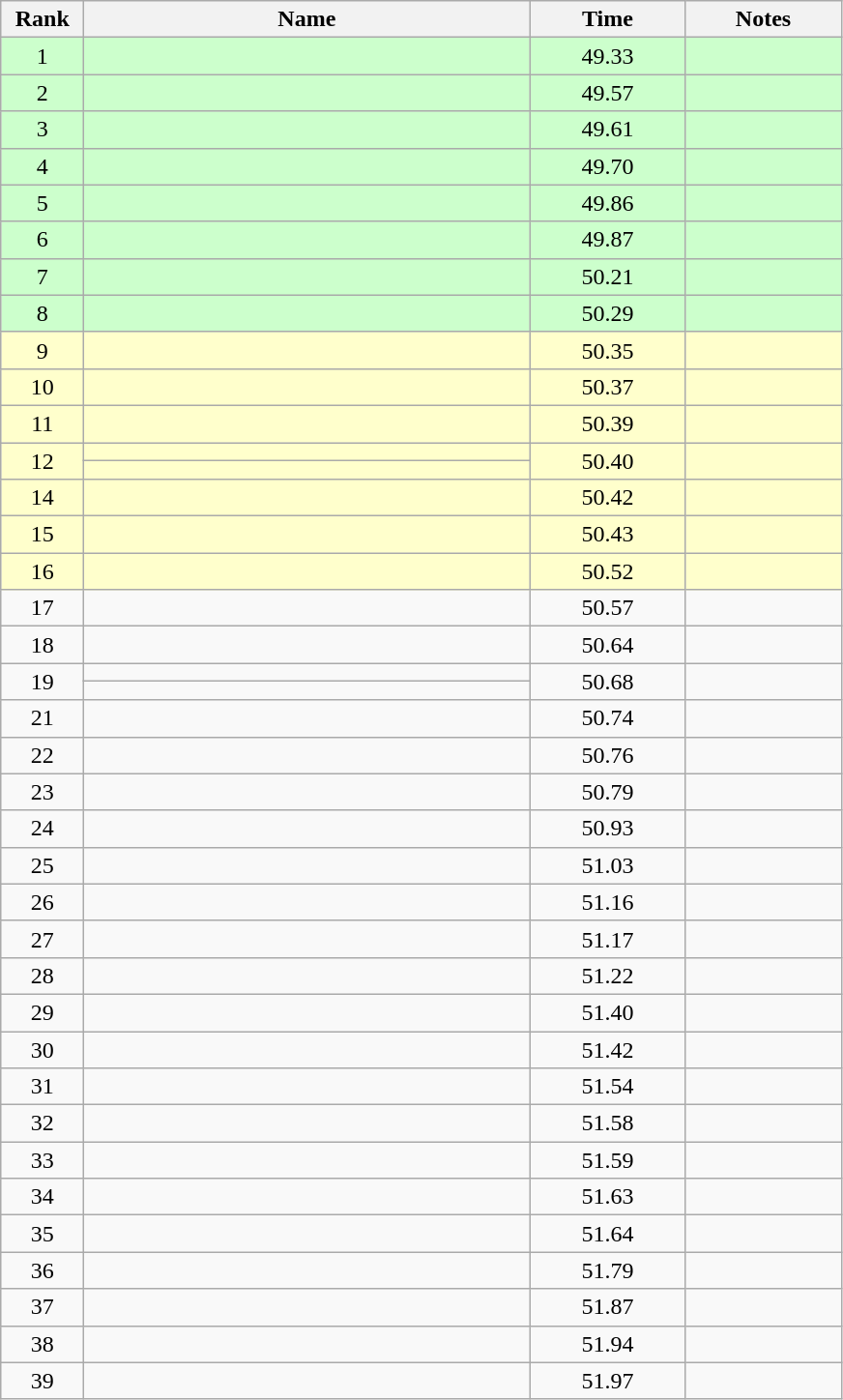<table class="wikitable sortable" style="text-align:center">
<tr>
<th width=50>Rank</th>
<th width=300>Name</th>
<th width=100>Time</th>
<th width=100>Notes</th>
</tr>
<tr bgcolor=ccffcc>
<td align="center">1</td>
<td align=left></td>
<td align="center">49.33</td>
<td></td>
</tr>
<tr bgcolor=ccffcc>
<td align="center">2</td>
<td align=left></td>
<td align="center">49.57</td>
<td></td>
</tr>
<tr bgcolor=ccffcc>
<td align="center">3</td>
<td align=left></td>
<td align="center">49.61</td>
<td></td>
</tr>
<tr bgcolor=ccffcc>
<td align="center">4</td>
<td align=left></td>
<td align="center">49.70</td>
<td></td>
</tr>
<tr bgcolor=ccffcc>
<td align="center">5</td>
<td align=left></td>
<td align="center">49.86</td>
<td></td>
</tr>
<tr bgcolor=ccffcc>
<td align="center">6</td>
<td align=left></td>
<td align="center">49.87</td>
<td></td>
</tr>
<tr bgcolor=ccffcc>
<td align="center">7</td>
<td align=left></td>
<td align="center">50.21</td>
<td></td>
</tr>
<tr bgcolor=ccffcc>
<td align="center">8</td>
<td align=left></td>
<td align="center">50.29</td>
<td></td>
</tr>
<tr bgcolor=ffffcc>
<td align="center">9</td>
<td align=left></td>
<td align="center">50.35</td>
<td></td>
</tr>
<tr bgcolor=ffffcc>
<td align="center">10</td>
<td align=left></td>
<td align="center">50.37</td>
<td></td>
</tr>
<tr bgcolor=ffffcc>
<td align="center">11</td>
<td align=left></td>
<td align="center">50.39</td>
<td></td>
</tr>
<tr bgcolor=ffffcc>
<td rowspan=2 align="center">12</td>
<td align=left></td>
<td rowspan=2 align="center">50.40</td>
<td rowspan=2 align="center"></td>
</tr>
<tr bgcolor=ffffcc>
<td align=left></td>
</tr>
<tr bgcolor=ffffcc>
<td align="center">14</td>
<td align=left></td>
<td align="center">50.42</td>
<td></td>
</tr>
<tr bgcolor=ffffcc>
<td align="center">15</td>
<td align=left></td>
<td align="center">50.43</td>
<td></td>
</tr>
<tr bgcolor=ffffcc>
<td align="center">16</td>
<td align=left></td>
<td align="center">50.52</td>
<td></td>
</tr>
<tr>
<td align="center">17</td>
<td align=left></td>
<td align="center">50.57</td>
<td></td>
</tr>
<tr>
<td align="center">18</td>
<td align=left></td>
<td align="center">50.64</td>
<td></td>
</tr>
<tr>
<td rowspan=2 align="center">19</td>
<td align=left></td>
<td rowspan=2 align="center">50.68</td>
<td rowspan=2 align="center"></td>
</tr>
<tr>
<td align=left></td>
</tr>
<tr>
<td align="center">21</td>
<td align=left></td>
<td align="center">50.74</td>
<td></td>
</tr>
<tr>
<td align="center">22</td>
<td align=left></td>
<td align="center">50.76</td>
<td></td>
</tr>
<tr>
<td align="center">23</td>
<td align=left></td>
<td align="center">50.79</td>
<td></td>
</tr>
<tr>
<td align="center">24</td>
<td align=left></td>
<td align="center">50.93</td>
<td></td>
</tr>
<tr>
<td align="center">25</td>
<td align=left></td>
<td align="center">51.03</td>
<td></td>
</tr>
<tr>
<td align="center">26</td>
<td align=left></td>
<td align="center">51.16</td>
<td></td>
</tr>
<tr>
<td align="center">27</td>
<td align=left></td>
<td align="center">51.17</td>
<td></td>
</tr>
<tr>
<td align="center">28</td>
<td align=left></td>
<td align="center">51.22</td>
<td></td>
</tr>
<tr>
<td align="center">29</td>
<td align=left></td>
<td align="center">51.40</td>
<td></td>
</tr>
<tr>
<td align="center">30</td>
<td align=left></td>
<td align="center">51.42</td>
<td></td>
</tr>
<tr>
<td align="center">31</td>
<td align=left></td>
<td align="center">51.54</td>
<td></td>
</tr>
<tr>
<td align="center">32</td>
<td align=left></td>
<td align="center">51.58</td>
<td></td>
</tr>
<tr>
<td align="center">33</td>
<td align=left></td>
<td align="center">51.59</td>
<td></td>
</tr>
<tr>
<td align="center">34</td>
<td align=left></td>
<td align="center">51.63</td>
<td></td>
</tr>
<tr>
<td align="center">35</td>
<td align=left></td>
<td align="center">51.64</td>
<td></td>
</tr>
<tr>
<td align="center">36</td>
<td align=left></td>
<td align="center">51.79</td>
<td></td>
</tr>
<tr>
<td align="center">37</td>
<td align=left></td>
<td align="center">51.87</td>
<td></td>
</tr>
<tr>
<td align="center">38</td>
<td align=left></td>
<td align="center">51.94</td>
<td></td>
</tr>
<tr>
<td align="center">39</td>
<td align=left></td>
<td align="center">51.97</td>
<td></td>
</tr>
</table>
